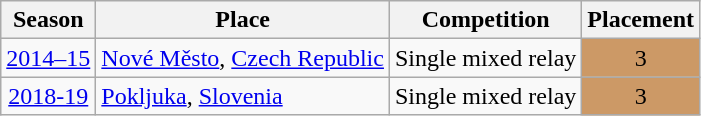<table class="wikitable sortable" style="text-align: center;">
<tr>
<th>Season</th>
<th>Place</th>
<th>Competition</th>
<th>Placement</th>
</tr>
<tr>
<td><a href='#'>2014–15</a></td>
<td align="left"> <a href='#'>Nové Město</a>, <a href='#'>Czech Republic</a></td>
<td>Single mixed relay</td>
<td bgcolor="cc9966">3</td>
</tr>
<tr>
<td><a href='#'>2018-19</a></td>
<td align="left"> <a href='#'>Pokljuka</a>, <a href='#'>Slovenia</a></td>
<td>Single mixed relay</td>
<td bgcolor="cc9966">3</td>
</tr>
</table>
